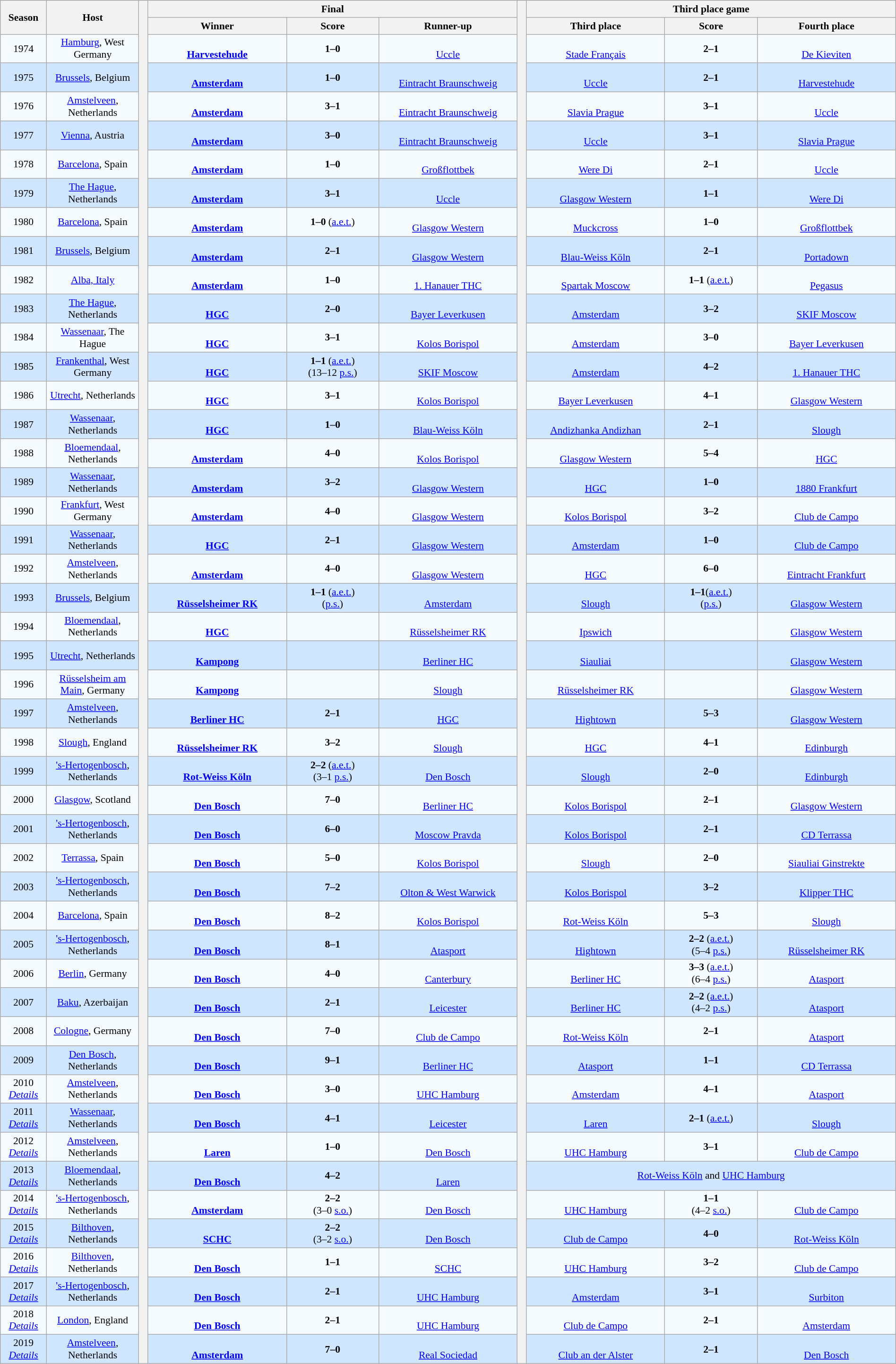<table class="wikitable" style="text-align:center;width:100%; font-size:90%;">
<tr>
<th rowspan=2 width=5%>Season</th>
<th rowspan=2 width=10%>Host</th>
<th width=1% rowspan=48></th>
<th colspan=3>Final</th>
<th width=1% rowspan=48></th>
<th colspan=3>Third place game</th>
</tr>
<tr>
<th width=15%>Winner</th>
<th width=10%>Score</th>
<th width=15%>Runner-up</th>
<th width=15%>Third place</th>
<th width=10%>Score</th>
<th width=15%>Fourth place</th>
</tr>
<tr bgcolor=#F5FAFF>
<td>1974</td>
<td><a href='#'>Hamburg</a>, West Germany</td>
<td><strong><br><a href='#'>Harvestehude</a></strong></td>
<td><strong>1–0</strong></td>
<td><br><a href='#'>Uccle</a></td>
<td><br><a href='#'>Stade Français</a></td>
<td><strong>2–1</strong></td>
<td><br><a href='#'>De Kieviten</a></td>
</tr>
<tr style="background:#d0e6ff;">
<td>1975</td>
<td><a href='#'>Brussels</a>, Belgium</td>
<td><strong><br><a href='#'>Amsterdam</a></strong></td>
<td><strong>1–0</strong></td>
<td><br><a href='#'>Eintracht Braunschweig</a></td>
<td><br><a href='#'>Uccle</a></td>
<td><strong>2–1</strong></td>
<td><br><a href='#'>Harvestehude</a></td>
</tr>
<tr bgcolor=#F5FAFF>
<td>1976</td>
<td><a href='#'>Amstelveen</a>, Netherlands</td>
<td><strong><br><a href='#'>Amsterdam</a></strong></td>
<td><strong>3–1</strong></td>
<td><br><a href='#'>Eintracht Braunschweig</a></td>
<td><br><a href='#'>Slavia Prague</a></td>
<td><strong>3–1</strong></td>
<td><br><a href='#'>Uccle</a></td>
</tr>
<tr style="background:#d0e6ff;">
<td>1977</td>
<td><a href='#'>Vienna</a>, Austria</td>
<td><strong><br><a href='#'>Amsterdam</a></strong></td>
<td><strong>3–0</strong></td>
<td><br><a href='#'>Eintracht Braunschweig</a></td>
<td><br><a href='#'>Uccle</a></td>
<td><strong>3–1</strong></td>
<td><br><a href='#'>Slavia Prague</a></td>
</tr>
<tr bgcolor=#F5FAFF>
<td>1978</td>
<td><a href='#'>Barcelona</a>, Spain</td>
<td><strong><br><a href='#'>Amsterdam</a></strong></td>
<td><strong>1–0</strong></td>
<td><br><a href='#'>Großflottbek</a></td>
<td><br><a href='#'>Were Di</a></td>
<td><strong>2–1</strong></td>
<td><br><a href='#'>Uccle</a></td>
</tr>
<tr style="background:#d0e6ff;">
<td>1979</td>
<td><a href='#'>The Hague</a>, Netherlands</td>
<td><strong><br><a href='#'>Amsterdam</a></strong></td>
<td><strong>3–1</strong></td>
<td><br><a href='#'>Uccle</a></td>
<td><br><a href='#'>Glasgow Western</a></td>
<td><strong>1–1</strong></td>
<td><br><a href='#'>Were Di</a></td>
</tr>
<tr bgcolor=#F5FAFF>
<td>1980</td>
<td><a href='#'>Barcelona</a>, Spain</td>
<td><strong><br><a href='#'>Amsterdam</a></strong></td>
<td><strong>1–0</strong> (<a href='#'>a.e.t.</a>)</td>
<td><br><a href='#'>Glasgow Western</a></td>
<td><br><a href='#'>Muckcross</a></td>
<td><strong>1–0</strong></td>
<td><br><a href='#'>Großflottbek</a></td>
</tr>
<tr style="background:#d0e6ff;">
<td>1981</td>
<td><a href='#'>Brussels</a>, Belgium</td>
<td><strong><br><a href='#'>Amsterdam</a></strong></td>
<td><strong>2–1</strong></td>
<td><br><a href='#'>Glasgow Western</a></td>
<td><br><a href='#'>Blau-Weiss Köln</a></td>
<td><strong>2–1</strong></td>
<td><br><a href='#'>Portadown</a></td>
</tr>
<tr bgcolor=#F5FAFF>
<td>1982</td>
<td><a href='#'>Alba, Italy</a></td>
<td><strong><br><a href='#'>Amsterdam</a></strong></td>
<td><strong>1–0</strong></td>
<td><br><a href='#'>1. Hanauer THC</a></td>
<td><br><a href='#'>Spartak Moscow</a></td>
<td><strong>1–1</strong> (<a href='#'>a.e.t.</a>)</td>
<td><br><a href='#'>Pegasus</a></td>
</tr>
<tr style="background:#d0e6ff;">
<td>1983</td>
<td><a href='#'>The Hague</a>, Netherlands</td>
<td><strong><br><a href='#'>HGC</a></strong></td>
<td><strong>2–0</strong></td>
<td><br><a href='#'>Bayer Leverkusen</a></td>
<td><br><a href='#'>Amsterdam</a></td>
<td><strong>3–2</strong></td>
<td><br><a href='#'>SKIF Moscow</a></td>
</tr>
<tr bgcolor=#F5FAFF>
<td>1984</td>
<td><a href='#'>Wassenaar</a>, The Hague</td>
<td><strong><br><a href='#'>HGC</a></strong></td>
<td><strong>3–1</strong></td>
<td><br><a href='#'>Kolos Borispol</a></td>
<td><br><a href='#'>Amsterdam</a></td>
<td><strong>3–0</strong></td>
<td><br><a href='#'>Bayer Leverkusen</a></td>
</tr>
<tr style="background:#d0e6ff;">
<td>1985</td>
<td><a href='#'>Frankenthal</a>, West Germany</td>
<td><strong><br><a href='#'>HGC</a></strong></td>
<td><strong>1–1</strong> (<a href='#'>a.e.t.</a>)<br>(13–12 <a href='#'>p.s.</a>)</td>
<td><br><a href='#'>SKIF Moscow</a></td>
<td><br><a href='#'>Amsterdam</a></td>
<td><strong>4–2</strong></td>
<td><br><a href='#'>1. Hanauer THC</a></td>
</tr>
<tr bgcolor=#F5FAFF>
<td>1986</td>
<td><a href='#'>Utrecht</a>, Netherlands</td>
<td><strong><br><a href='#'>HGC</a></strong></td>
<td><strong>3–1</strong></td>
<td><br><a href='#'>Kolos Borispol</a></td>
<td><br><a href='#'>Bayer Leverkusen</a></td>
<td><strong>4–1</strong></td>
<td><br><a href='#'>Glasgow Western</a></td>
</tr>
<tr style="background:#d0e6ff;">
<td>1987</td>
<td><a href='#'>Wassenaar</a>, Netherlands</td>
<td><strong><br><a href='#'>HGC</a></strong></td>
<td><strong>1–0</strong></td>
<td><br><a href='#'>Blau-Weiss Köln</a></td>
<td><br><a href='#'>Andizhanka Andizhan</a></td>
<td><strong>2–1</strong></td>
<td><br><a href='#'>Slough</a></td>
</tr>
<tr bgcolor=#F5FAFF>
<td>1988</td>
<td><a href='#'>Bloemendaal</a>, Netherlands</td>
<td><strong><br><a href='#'>Amsterdam</a></strong></td>
<td><strong>4–0</strong></td>
<td><br><a href='#'>Kolos Borispol</a></td>
<td><br><a href='#'>Glasgow Western</a></td>
<td><strong>5–4</strong></td>
<td><br><a href='#'>HGC</a></td>
</tr>
<tr style="background:#d0e6ff;">
<td>1989</td>
<td><a href='#'>Wassenaar</a>, Netherlands</td>
<td><strong><br><a href='#'>Amsterdam</a></strong></td>
<td><strong>3–2</strong></td>
<td><br><a href='#'>Glasgow Western</a></td>
<td><br><a href='#'>HGC</a></td>
<td><strong>1–0</strong></td>
<td><br><a href='#'>1880 Frankfurt</a></td>
</tr>
<tr bgcolor=#F5FAFF>
<td>1990</td>
<td><a href='#'>Frankfurt</a>, West Germany</td>
<td><strong><br><a href='#'>Amsterdam</a></strong></td>
<td><strong>4–0</strong></td>
<td><br><a href='#'>Glasgow Western</a></td>
<td><br><a href='#'>Kolos Borispol</a></td>
<td><strong>3–2</strong></td>
<td><br><a href='#'>Club de Campo</a></td>
</tr>
<tr style="background:#d0e6ff;">
<td>1991</td>
<td><a href='#'>Wassenaar</a>, Netherlands</td>
<td><strong><br><a href='#'>HGC</a></strong></td>
<td><strong>2–1</strong></td>
<td><br><a href='#'>Glasgow Western</a></td>
<td><br><a href='#'>Amsterdam</a></td>
<td><strong>1–0</strong></td>
<td><br><a href='#'>Club de Campo</a></td>
</tr>
<tr bgcolor=#F5FAFF>
<td>1992</td>
<td><a href='#'>Amstelveen</a>, Netherlands</td>
<td><strong><br><a href='#'>Amsterdam</a></strong></td>
<td><strong>4–0</strong></td>
<td><br><a href='#'>Glasgow Western</a></td>
<td><br><a href='#'>HGC</a></td>
<td><strong>6–0</strong></td>
<td><br><a href='#'>Eintracht Frankfurt</a></td>
</tr>
<tr style="background:#d0e6ff;">
<td>1993</td>
<td><a href='#'>Brussels</a>, Belgium</td>
<td><strong><br><a href='#'>Rüsselsheimer RK</a></strong></td>
<td><strong>1–1</strong> (<a href='#'>a.e.t.</a>)<br>(<a href='#'>p.s.</a>)</td>
<td><br><a href='#'>Amsterdam</a></td>
<td><br><a href='#'>Slough</a></td>
<td><strong>1–1</strong>(<a href='#'>a.e.t.</a>)<br>(<a href='#'>p.s.</a>)</td>
<td><br><a href='#'>Glasgow Western</a></td>
</tr>
<tr bgcolor=#F5FAFF>
<td>1994</td>
<td><a href='#'>Bloemendaal</a>, Netherlands</td>
<td><strong><br><a href='#'>HGC</a></strong></td>
<td></td>
<td><br><a href='#'>Rüsselsheimer RK</a></td>
<td><br><a href='#'>Ipswich</a></td>
<td></td>
<td><br><a href='#'>Glasgow Western</a></td>
</tr>
<tr style="background:#d0e6ff;">
<td>1995</td>
<td><a href='#'>Utrecht</a>, Netherlands</td>
<td><strong><br><a href='#'>Kampong</a></strong></td>
<td></td>
<td><br><a href='#'>Berliner HC</a></td>
<td><br><a href='#'>Siauliai</a></td>
<td></td>
<td><br><a href='#'>Glasgow Western</a></td>
</tr>
<tr bgcolor=#F5FAFF>
<td>1996</td>
<td><a href='#'>Rüsselsheim am Main</a>, Germany</td>
<td><strong><br><a href='#'>Kampong</a></strong></td>
<td></td>
<td><br><a href='#'>Slough</a></td>
<td><br><a href='#'>Rüsselsheimer RK</a></td>
<td></td>
<td><br><a href='#'>Glasgow Western</a></td>
</tr>
<tr style="background:#d0e6ff;">
<td>1997</td>
<td><a href='#'>Amstelveen</a>, Netherlands</td>
<td><strong><br><a href='#'>Berliner HC</a></strong></td>
<td><strong>2–1</strong></td>
<td><br><a href='#'>HGC</a></td>
<td><br><a href='#'>Hightown</a></td>
<td><strong>5–3</strong></td>
<td><br><a href='#'>Glasgow Western</a></td>
</tr>
<tr bgcolor=#F5FAFF>
<td>1998</td>
<td><a href='#'>Slough</a>, England</td>
<td><strong><br><a href='#'>Rüsselsheimer RK</a></strong></td>
<td><strong>3–2</strong></td>
<td><br><a href='#'>Slough</a></td>
<td><br><a href='#'>HGC</a></td>
<td><strong>4–1</strong></td>
<td><br><a href='#'>Edinburgh</a></td>
</tr>
<tr style="background:#d0e6ff;">
<td>1999</td>
<td><a href='#'>'s-Hertogenbosch</a>, Netherlands</td>
<td><strong><br><a href='#'>Rot-Weiss Köln</a></strong></td>
<td><strong>2–2</strong> (<a href='#'>a.e.t.</a>)<br>(3–1 <a href='#'>p.s.</a>)</td>
<td><br><a href='#'>Den Bosch</a></td>
<td><br><a href='#'>Slough</a></td>
<td><strong>2–0</strong></td>
<td><br><a href='#'>Edinburgh</a></td>
</tr>
<tr bgcolor=#F5FAFF>
<td>2000</td>
<td><a href='#'>Glasgow</a>, Scotland</td>
<td><strong><br><a href='#'>Den Bosch</a></strong></td>
<td><strong>7–0</strong></td>
<td><br><a href='#'>Berliner HC</a></td>
<td><br><a href='#'>Kolos Borispol</a></td>
<td><strong>2–1</strong></td>
<td><br><a href='#'>Glasgow Western</a></td>
</tr>
<tr style="background:#d0e6ff;">
<td>2001</td>
<td><a href='#'>'s-Hertogenbosch</a>, Netherlands</td>
<td><strong><br><a href='#'>Den Bosch</a></strong></td>
<td><strong>6–0</strong></td>
<td><br><a href='#'>Moscow Pravda</a></td>
<td><br><a href='#'>Kolos Borispol</a></td>
<td><strong>2–1</strong></td>
<td><br><a href='#'>CD Terrassa</a></td>
</tr>
<tr bgcolor=#F5FAFF>
<td>2002</td>
<td><a href='#'>Terrassa</a>, Spain</td>
<td><strong><br><a href='#'>Den Bosch</a></strong></td>
<td><strong>5–0</strong></td>
<td><br><a href='#'>Kolos Borispol</a></td>
<td><br><a href='#'>Slough</a></td>
<td><strong>2–0</strong></td>
<td><br><a href='#'>Siauliai Ginstrekte</a></td>
</tr>
<tr style="background:#d0e6ff;">
<td>2003</td>
<td><a href='#'>'s-Hertogenbosch</a>, Netherlands</td>
<td><strong><br><a href='#'>Den Bosch</a></strong></td>
<td><strong>7–2</strong></td>
<td><br><a href='#'>Olton & West Warwick</a></td>
<td><br><a href='#'>Kolos Borispol</a></td>
<td><strong>3–2</strong></td>
<td><br><a href='#'>Klipper THC</a></td>
</tr>
<tr bgcolor=#F5FAFF>
<td>2004</td>
<td><a href='#'>Barcelona</a>, Spain</td>
<td><strong><br><a href='#'>Den Bosch</a></strong></td>
<td><strong>8–2</strong></td>
<td><br><a href='#'>Kolos Borispol</a></td>
<td><br><a href='#'>Rot-Weiss Köln</a></td>
<td><strong>5–3</strong></td>
<td><br><a href='#'>Slough</a></td>
</tr>
<tr style="background:#d0e6ff;">
<td>2005</td>
<td><a href='#'>'s-Hertogenbosch</a>, Netherlands</td>
<td><strong><br><a href='#'>Den Bosch</a></strong></td>
<td><strong>8–1</strong></td>
<td><br><a href='#'>Atasport</a></td>
<td><br><a href='#'>Hightown</a></td>
<td><strong>2–2</strong> (<a href='#'>a.e.t.</a>)<br>(5–4 <a href='#'>p.s.</a>)</td>
<td><br><a href='#'>Rüsselsheimer RK</a></td>
</tr>
<tr bgcolor=#F5FAFF>
<td>2006</td>
<td><a href='#'>Berlin</a>, Germany</td>
<td><strong><br><a href='#'>Den Bosch</a></strong></td>
<td><strong>4–0</strong></td>
<td><br><a href='#'>Canterbury</a></td>
<td><br><a href='#'>Berliner HC</a></td>
<td><strong>3–3</strong> (<a href='#'>a.e.t.</a>)<br>(6–4 <a href='#'>p.s.</a>)</td>
<td><br><a href='#'>Atasport</a></td>
</tr>
<tr style="background:#d0e6ff;">
<td>2007</td>
<td><a href='#'>Baku</a>, Azerbaijan</td>
<td><strong><br><a href='#'>Den Bosch</a></strong></td>
<td><strong>2–1</strong></td>
<td><br><a href='#'>Leicester</a></td>
<td><br><a href='#'>Berliner HC</a></td>
<td><strong>2–2</strong> (<a href='#'>a.e.t.</a>)<br>(4–2 <a href='#'>p.s.</a>)</td>
<td><br><a href='#'>Atasport</a></td>
</tr>
<tr bgcolor=#F5FAFF>
<td>2008</td>
<td><a href='#'>Cologne</a>, Germany</td>
<td><strong><br><a href='#'>Den Bosch</a></strong></td>
<td><strong>7–0</strong></td>
<td><br><a href='#'>Club de Campo</a></td>
<td><br><a href='#'>Rot-Weiss Köln</a></td>
<td><strong>2–1</strong></td>
<td><br><a href='#'>Atasport</a></td>
</tr>
<tr style="background:#d0e6ff;">
<td>2009</td>
<td><a href='#'>Den Bosch</a>, Netherlands</td>
<td><strong><br><a href='#'>Den Bosch</a></strong></td>
<td><strong>9–1</strong></td>
<td><br><a href='#'>Berliner HC</a></td>
<td><br><a href='#'>Atasport</a></td>
<td><strong>1–1</strong></td>
<td><br><a href='#'>CD Terrassa</a></td>
</tr>
<tr bgcolor=#F5FAFF>
<td>2010<br><em><a href='#'>Details</a></em></td>
<td><a href='#'>Amstelveen</a>, Netherlands</td>
<td><strong><br><a href='#'>Den Bosch</a></strong></td>
<td><strong>3–0</strong></td>
<td><br><a href='#'>UHC Hamburg</a></td>
<td><br><a href='#'>Amsterdam</a></td>
<td><strong>4–1</strong></td>
<td><br><a href='#'>Atasport</a></td>
</tr>
<tr style="background:#d0e6ff;">
<td>2011<br><em><a href='#'>Details</a></em></td>
<td><a href='#'>Wassenaar</a>, Netherlands</td>
<td><strong><br><a href='#'>Den Bosch</a></strong></td>
<td><strong>4–1</strong></td>
<td><br><a href='#'>Leicester</a></td>
<td><br><a href='#'>Laren</a></td>
<td><strong>2–1</strong> (<a href='#'>a.e.t.</a>)</td>
<td><br><a href='#'>Slough</a></td>
</tr>
<tr bgcolor=#F5FAFF>
<td>2012<br><em><a href='#'>Details</a></em></td>
<td><a href='#'>Amstelveen</a>, Netherlands</td>
<td><strong><br><a href='#'>Laren</a></strong></td>
<td><strong>1–0</strong></td>
<td><br><a href='#'>Den Bosch</a></td>
<td><br><a href='#'>UHC Hamburg</a></td>
<td><strong>3–1</strong></td>
<td><br><a href='#'>Club de Campo</a></td>
</tr>
<tr style="background:#d0e6ff;">
<td>2013<br><em><a href='#'>Details</a></em></td>
<td><a href='#'>Bloemendaal</a>, Netherlands</td>
<td><strong><br><a href='#'>Den Bosch</a></strong></td>
<td><strong>4–2</strong></td>
<td><br><a href='#'>Laren</a></td>
<td colspan=3> <a href='#'>Rot-Weiss Köln</a> and  <a href='#'>UHC Hamburg</a></td>
</tr>
<tr bgcolor=#F5FAFF>
<td>2014<br><em><a href='#'>Details</a></em></td>
<td><a href='#'>'s-Hertogenbosch</a>, Netherlands</td>
<td><strong><br><a href='#'>Amsterdam</a></strong></td>
<td><strong>2–2</strong><br>(3–0 <a href='#'>s.o.</a>)</td>
<td><br><a href='#'>Den Bosch</a></td>
<td><br><a href='#'>UHC Hamburg</a></td>
<td><strong>1–1</strong><br>(4–2 <a href='#'>s.o.</a>)</td>
<td><br><a href='#'>Club de Campo</a></td>
</tr>
<tr style="background:#d0e6ff;">
<td>2015<br><em><a href='#'>Details</a></em></td>
<td><a href='#'>Bilthoven</a>, Netherlands</td>
<td><strong><br><a href='#'>SCHC</a></strong></td>
<td><strong>2–2</strong><br>(3–2 <a href='#'>s.o.</a>)</td>
<td><br><a href='#'>Den Bosch</a></td>
<td><br><a href='#'>Club de Campo</a></td>
<td><strong>4–0</strong></td>
<td><br><a href='#'>Rot-Weiss Köln</a></td>
</tr>
<tr bgcolor=#F5FAFF>
<td>2016<br><em><a href='#'>Details</a></em></td>
<td><a href='#'>Bilthoven</a>, Netherlands</td>
<td><strong><br><a href='#'>Den Bosch</a></strong></td>
<td><strong>1–1</strong></td>
<td><br><a href='#'>SCHC</a></td>
<td><br><a href='#'>UHC Hamburg</a></td>
<td><strong>3–2</strong></td>
<td><br><a href='#'>Club de Campo</a></td>
</tr>
<tr style="background:#d0e6ff;">
<td>2017<br><em><a href='#'>Details</a></em></td>
<td><a href='#'>'s-Hertogenbosch</a>, Netherlands</td>
<td><strong><br><a href='#'>Den Bosch</a></strong></td>
<td><strong>2–1</strong></td>
<td><br><a href='#'>UHC Hamburg</a></td>
<td><br><a href='#'>Amsterdam</a></td>
<td><strong>3–1</strong></td>
<td><br><a href='#'>Surbiton</a></td>
</tr>
<tr bgcolor=#F5FAFF>
<td>2018<br><em><a href='#'>Details</a></em></td>
<td><a href='#'>London</a>, England</td>
<td><strong><br><a href='#'>Den Bosch</a></strong></td>
<td><strong>2–1</strong></td>
<td><br><a href='#'>UHC Hamburg</a></td>
<td><br><a href='#'>Club de Campo</a></td>
<td><strong>2–1</strong></td>
<td><br><a href='#'>Amsterdam</a></td>
</tr>
<tr style="background:#d0e6ff;">
<td>2019<br><em><a href='#'>Details</a></em></td>
<td><a href='#'>Amstelveen</a>, Netherlands</td>
<td><strong><br><a href='#'>Amsterdam</a></strong></td>
<td><strong>7–0</strong></td>
<td><br><a href='#'>Real Sociedad</a></td>
<td><br><a href='#'>Club an der Alster</a></td>
<td><strong>2–1</strong></td>
<td><br><a href='#'>Den Bosch</a></td>
</tr>
</table>
